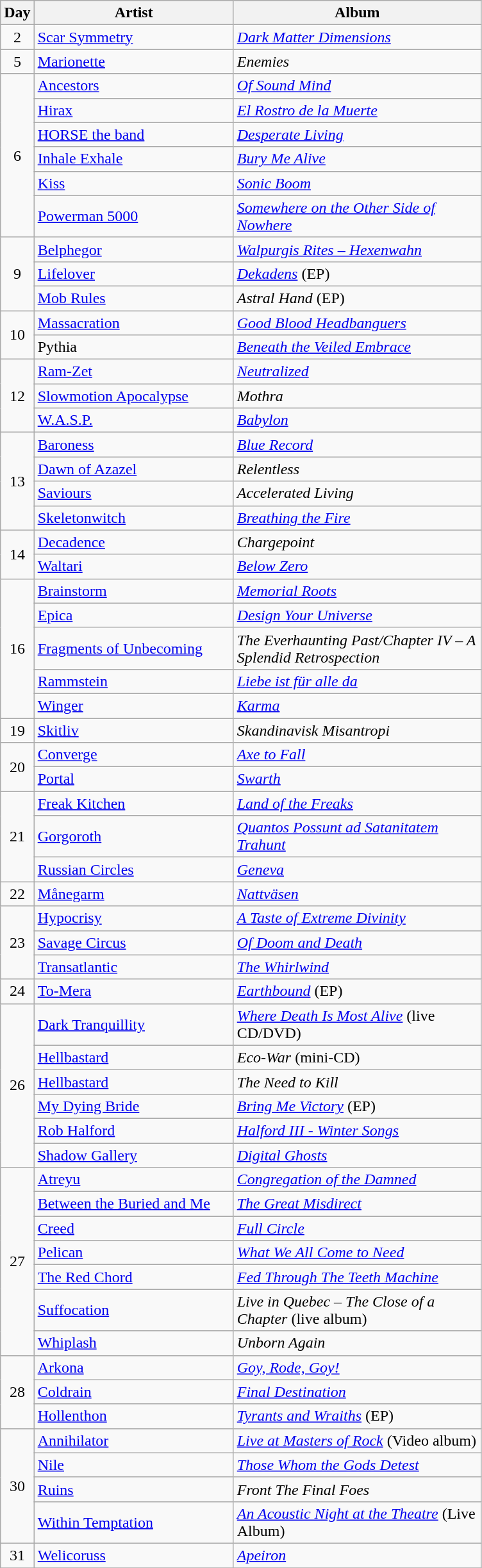<table class="wikitable">
<tr>
<th>Day</th>
<th style="width:200px;">Artist</th>
<th style="width:250px;">Album</th>
</tr>
<tr>
<td style="text-align:center;">2</td>
<td><a href='#'>Scar Symmetry</a></td>
<td><em><a href='#'>Dark Matter Dimensions</a></em></td>
</tr>
<tr>
<td style="text-align:center;">5</td>
<td><a href='#'>Marionette</a></td>
<td><em>Enemies</em></td>
</tr>
<tr>
<td style="text-align:center;" rowspan="6">6</td>
<td><a href='#'>Ancestors</a></td>
<td><em><a href='#'>Of Sound Mind</a></em></td>
</tr>
<tr>
<td><a href='#'>Hirax</a></td>
<td><em><a href='#'>El Rostro de la Muerte</a></em></td>
</tr>
<tr>
<td><a href='#'>HORSE the band</a></td>
<td><em><a href='#'>Desperate Living</a></em></td>
</tr>
<tr>
<td><a href='#'>Inhale Exhale</a></td>
<td><em><a href='#'>Bury Me Alive</a></em></td>
</tr>
<tr>
<td><a href='#'>Kiss</a></td>
<td><em><a href='#'>Sonic Boom</a></em></td>
</tr>
<tr>
<td><a href='#'>Powerman 5000</a></td>
<td><em><a href='#'>Somewhere on the Other Side of Nowhere</a></em></td>
</tr>
<tr>
<td style="text-align:center;" rowspan="3">9</td>
<td><a href='#'>Belphegor</a></td>
<td><em><a href='#'>Walpurgis Rites – Hexenwahn</a></em></td>
</tr>
<tr>
<td><a href='#'>Lifelover</a></td>
<td><em><a href='#'>Dekadens</a></em> (EP)</td>
</tr>
<tr>
<td><a href='#'>Mob Rules</a></td>
<td><em>Astral Hand</em> (EP)</td>
</tr>
<tr>
<td style="text-align:center;" rowspan="2">10</td>
<td><a href='#'>Massacration</a></td>
<td><em><a href='#'>Good Blood Headbanguers</a></em></td>
</tr>
<tr>
<td>Pythia</td>
<td><em><a href='#'>Beneath the Veiled Embrace</a></em></td>
</tr>
<tr>
<td style="text-align:center;" rowspan="3">12</td>
<td><a href='#'>Ram-Zet</a></td>
<td><em><a href='#'>Neutralized</a></em></td>
</tr>
<tr>
<td><a href='#'>Slowmotion Apocalypse</a></td>
<td><em>Mothra</em></td>
</tr>
<tr>
<td><a href='#'>W.A.S.P.</a></td>
<td><em><a href='#'>Babylon</a></em></td>
</tr>
<tr>
<td style="text-align:center;" rowspan="4">13</td>
<td><a href='#'>Baroness</a></td>
<td><em><a href='#'>Blue Record</a></em></td>
</tr>
<tr>
<td><a href='#'>Dawn of Azazel</a></td>
<td><em>Relentless</em></td>
</tr>
<tr>
<td><a href='#'>Saviours</a></td>
<td><em>Accelerated Living</em></td>
</tr>
<tr>
<td><a href='#'>Skeletonwitch</a></td>
<td><em><a href='#'>Breathing the Fire</a></em></td>
</tr>
<tr>
<td style="text-align:center;" rowspan="2">14</td>
<td><a href='#'>Decadence</a></td>
<td><em>Chargepoint</em></td>
</tr>
<tr>
<td><a href='#'>Waltari</a></td>
<td><em><a href='#'>Below Zero</a></em></td>
</tr>
<tr>
<td style="text-align:center;" rowspan="5">16</td>
<td><a href='#'>Brainstorm</a></td>
<td><em><a href='#'>Memorial Roots</a></em></td>
</tr>
<tr>
<td><a href='#'>Epica</a></td>
<td><em><a href='#'>Design Your Universe</a></em></td>
</tr>
<tr>
<td><a href='#'>Fragments of Unbecoming</a></td>
<td><em>The Everhaunting Past/Chapter IV – A Splendid Retrospection</em></td>
</tr>
<tr>
<td><a href='#'>Rammstein</a></td>
<td><em><a href='#'>Liebe ist für alle da</a></em></td>
</tr>
<tr>
<td><a href='#'>Winger</a></td>
<td><em><a href='#'>Karma</a></em></td>
</tr>
<tr>
<td style="text-align:center;" rowspan="1">19</td>
<td><a href='#'>Skitliv</a></td>
<td><em>Skandinavisk Misantropi</em></td>
</tr>
<tr>
<td style="text-align:center;" rowspan="2">20</td>
<td><a href='#'>Converge</a></td>
<td><em><a href='#'>Axe to Fall</a></em></td>
</tr>
<tr>
<td><a href='#'>Portal</a></td>
<td><em><a href='#'>Swarth</a></em></td>
</tr>
<tr>
<td style="text-align:center;" rowspan="3">21</td>
<td><a href='#'>Freak Kitchen</a></td>
<td><em><a href='#'>Land of the Freaks</a></em></td>
</tr>
<tr>
<td><a href='#'>Gorgoroth</a></td>
<td><em><a href='#'>Quantos Possunt ad Satanitatem Trahunt</a></em></td>
</tr>
<tr>
<td><a href='#'>Russian Circles</a></td>
<td><em><a href='#'>Geneva</a></em></td>
</tr>
<tr>
<td style="text-align:center;">22</td>
<td><a href='#'>Månegarm</a></td>
<td><em><a href='#'>Nattväsen</a></em></td>
</tr>
<tr>
<td style="text-align:center;" rowspan="3">23</td>
<td><a href='#'>Hypocrisy</a></td>
<td><em><a href='#'>A Taste of Extreme Divinity</a></em></td>
</tr>
<tr>
<td><a href='#'>Savage Circus</a></td>
<td><em><a href='#'>Of Doom and Death</a></em></td>
</tr>
<tr>
<td><a href='#'>Transatlantic</a></td>
<td><em><a href='#'>The Whirlwind</a></em></td>
</tr>
<tr>
<td style="text-align:center;">24</td>
<td><a href='#'>To-Mera</a></td>
<td><em><a href='#'>Earthbound</a></em> (EP)</td>
</tr>
<tr>
<td style="text-align:center;" rowspan="6">26</td>
<td><a href='#'>Dark Tranquillity</a></td>
<td><em><a href='#'>Where Death Is Most Alive</a></em> (live CD/DVD)</td>
</tr>
<tr>
<td><a href='#'>Hellbastard</a></td>
<td><em>Eco-War</em> (mini-CD)</td>
</tr>
<tr>
<td><a href='#'>Hellbastard</a></td>
<td><em>The Need to Kill</em></td>
</tr>
<tr>
<td><a href='#'>My Dying Bride</a></td>
<td><em><a href='#'>Bring Me Victory</a></em> (EP)</td>
</tr>
<tr>
<td><a href='#'>Rob Halford</a></td>
<td><em><a href='#'>Halford III - Winter Songs</a></em></td>
</tr>
<tr>
<td><a href='#'>Shadow Gallery</a></td>
<td><em><a href='#'>Digital Ghosts</a></em></td>
</tr>
<tr>
<td style="text-align:center;" rowspan="7">27</td>
<td><a href='#'>Atreyu</a></td>
<td><em><a href='#'>Congregation of the Damned</a></em></td>
</tr>
<tr>
<td><a href='#'>Between the Buried and Me</a></td>
<td><em><a href='#'>The Great Misdirect</a></em></td>
</tr>
<tr>
<td><a href='#'>Creed</a></td>
<td><em><a href='#'>Full Circle</a></em></td>
</tr>
<tr>
<td><a href='#'>Pelican</a></td>
<td><em><a href='#'>What We All Come to Need</a></em></td>
</tr>
<tr>
<td><a href='#'>The Red Chord</a></td>
<td><em><a href='#'>Fed Through The Teeth Machine</a></em></td>
</tr>
<tr>
<td><a href='#'>Suffocation</a></td>
<td><em>Live in Quebec – The Close of a Chapter</em> (live album)</td>
</tr>
<tr>
<td><a href='#'>Whiplash</a></td>
<td><em>Unborn Again</em></td>
</tr>
<tr>
<td style="text-align:center;" rowspan="3">28</td>
<td><a href='#'>Arkona</a></td>
<td><em><a href='#'>Goy, Rode, Goy!</a></em></td>
</tr>
<tr>
<td><a href='#'>Coldrain</a></td>
<td><em><a href='#'>Final Destination</a></em></td>
</tr>
<tr>
<td><a href='#'>Hollenthon</a></td>
<td><em><a href='#'>Tyrants and Wraiths</a></em> (EP)</td>
</tr>
<tr>
<td style="text-align:center;" rowspan="4">30</td>
<td><a href='#'>Annihilator</a></td>
<td><em><a href='#'>Live at Masters of Rock</a></em> (Video album)</td>
</tr>
<tr>
<td><a href='#'>Nile</a></td>
<td><em><a href='#'>Those Whom the Gods Detest</a></em></td>
</tr>
<tr>
<td><a href='#'>Ruins</a></td>
<td><em>Front The Final Foes</em></td>
</tr>
<tr>
<td><a href='#'>Within Temptation</a></td>
<td><em><a href='#'>An Acoustic Night at the Theatre</a></em> (Live Album)</td>
</tr>
<tr>
<td style="text-align:center;">31</td>
<td><a href='#'>Welicoruss</a></td>
<td><em><a href='#'>Apeiron</a></em></td>
</tr>
<tr>
</tr>
</table>
